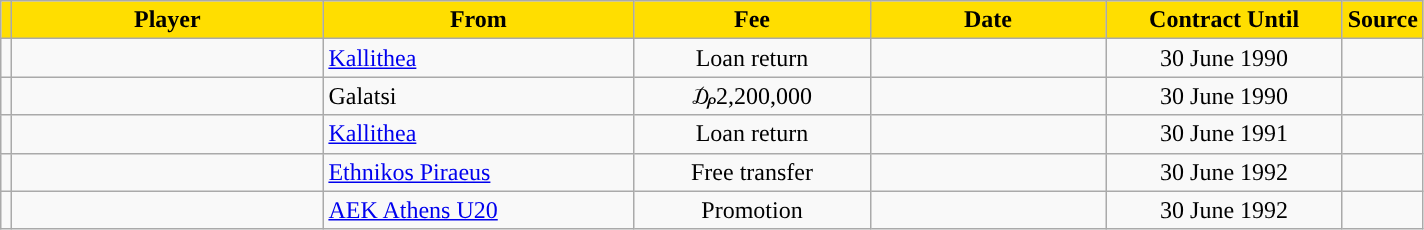<table class="wikitable sortable">
<tr>
<th style="background:#FFDE00"></th>
<th width=200 style="background:#FFDE00">Player</th>
<th width=200 style="background:#FFDE00">From</th>
<th width=150 style="background:#FFDE00">Fee</th>
<th width=150 style="background:#FFDE00">Date</th>
<th width=150 style="background:#FFDE00">Contract Until</th>
<th style="background:#FFDE00">Source</th>
</tr>
<tr>
<td align=center></td>
<td></td>
<td> <a href='#'>Kallithea</a></td>
<td align=center>Loan return</td>
<td align=center></td>
<td align=center>30 June 1990</td>
<td align=center></td>
</tr>
<tr>
<td align=center></td>
<td></td>
<td> Galatsi</td>
<td align=center>₯2,200,000</td>
<td align=center></td>
<td align=center>30 June 1990</td>
<td align=center></td>
</tr>
<tr>
<td align=center></td>
<td></td>
<td> <a href='#'>Kallithea</a></td>
<td align=center>Loan return</td>
<td align=center></td>
<td align=center>30 June 1991</td>
<td align=center></td>
</tr>
<tr>
<td align=center></td>
<td></td>
<td> <a href='#'>Ethnikos Piraeus</a></td>
<td align=center>Free transfer</td>
<td align=center></td>
<td align=center>30 June 1992</td>
<td align=center></td>
</tr>
<tr>
<td align=center></td>
<td></td>
<td> <a href='#'>AEK Athens U20</a></td>
<td align=center>Promotion</td>
<td align=center></td>
<td align=center>30 June 1992</td>
<td align=center></td>
</tr>
</table>
